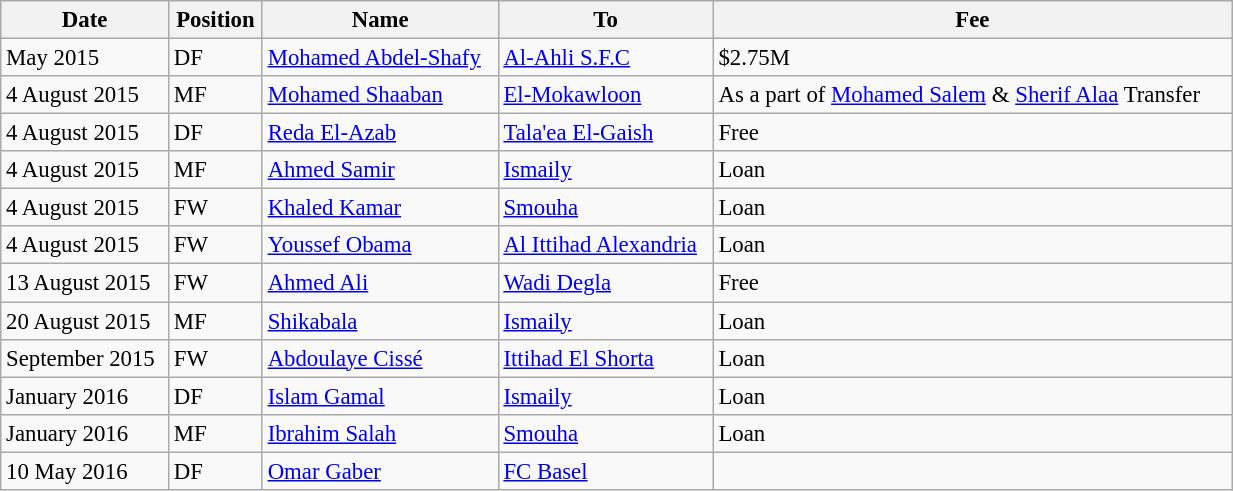<table width=65% class="wikitable" style="text-align:center; font-size:95%; text-align:left">
<tr>
<th><strong>Date</strong></th>
<th><strong>Position</strong></th>
<th><strong>Name</strong></th>
<th><strong>To</strong></th>
<th><strong>Fee</strong></th>
</tr>
<tr --->
<td>May 2015</td>
<td>DF</td>
<td> <a href='#'>Mohamed Abdel-Shafy</a></td>
<td> <a href='#'>Al-Ahli S.F.C</a></td>
<td>$2.75M</td>
</tr>
<tr --->
<td>4 August 2015</td>
<td>MF</td>
<td> <a href='#'>Mohamed Shaaban</a></td>
<td> <a href='#'>El-Mokawloon</a></td>
<td>As a part of <a href='#'>Mohamed Salem</a> & <a href='#'>Sherif Alaa</a> Transfer</td>
</tr>
<tr --->
<td>4 August 2015</td>
<td>DF</td>
<td> <a href='#'>Reda El-Azab</a></td>
<td> <a href='#'>Tala'ea El-Gaish</a></td>
<td>Free</td>
</tr>
<tr --->
<td>4 August 2015</td>
<td>MF</td>
<td> <a href='#'>Ahmed Samir</a></td>
<td> <a href='#'>Ismaily</a></td>
<td>Loan</td>
</tr>
<tr --->
<td>4 August 2015</td>
<td>FW</td>
<td> <a href='#'>Khaled Kamar</a></td>
<td> <a href='#'>Smouha</a></td>
<td>Loan</td>
</tr>
<tr --->
<td>4 August 2015</td>
<td>FW</td>
<td> <a href='#'>Youssef Obama</a></td>
<td> <a href='#'>Al Ittihad Alexandria</a></td>
<td>Loan</td>
</tr>
<tr --->
<td>13 August 2015</td>
<td>FW</td>
<td> <a href='#'>Ahmed Ali</a></td>
<td> <a href='#'>Wadi Degla</a></td>
<td>Free</td>
</tr>
<tr --->
<td>20 August 2015</td>
<td>MF</td>
<td> <a href='#'>Shikabala</a></td>
<td> <a href='#'>Ismaily</a></td>
<td>Loan</td>
</tr>
<tr --->
<td>September 2015</td>
<td>FW</td>
<td> <a href='#'>Abdoulaye Cissé</a></td>
<td> <a href='#'>Ittihad El Shorta</a></td>
<td>Loan</td>
</tr>
<tr --->
<td>January 2016</td>
<td>DF</td>
<td> <a href='#'>Islam Gamal</a></td>
<td> <a href='#'>Ismaily</a></td>
<td>Loan</td>
</tr>
<tr --->
<td>January 2016</td>
<td>MF</td>
<td> <a href='#'>Ibrahim Salah</a></td>
<td> <a href='#'>Smouha</a></td>
<td>Loan</td>
</tr>
<tr --->
<td>10 May 2016</td>
<td>DF</td>
<td> <a href='#'>Omar Gaber</a></td>
<td> <a href='#'>FC Basel</a></td>
<td></td>
</tr>
</table>
